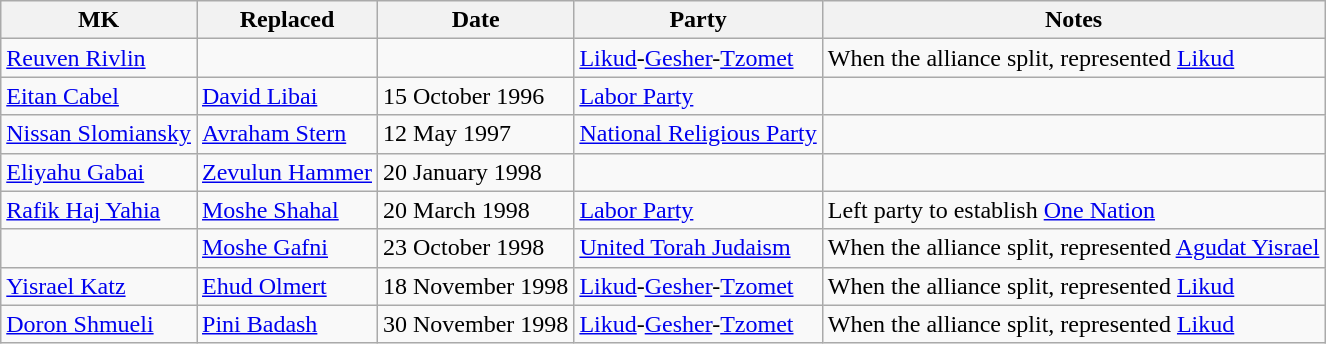<table class="sort wikitable sortable" style="text-align:left">
<tr>
<th>MK</th>
<th>Replaced</th>
<th>Date</th>
<th>Party</th>
<th>Notes</th>
</tr>
<tr>
<td><a href='#'>Reuven Rivlin</a></td>
<td></td>
<td></td>
<td><a href='#'>Likud</a>-<a href='#'>Gesher</a>-<a href='#'>Tzomet</a></td>
<td>When the alliance split, represented <a href='#'>Likud</a></td>
</tr>
<tr>
<td><a href='#'>Eitan Cabel</a></td>
<td><a href='#'>David Libai</a></td>
<td>15 October 1996</td>
<td><a href='#'>Labor Party</a></td>
<td></td>
</tr>
<tr>
<td><a href='#'>Nissan Slomiansky</a></td>
<td><a href='#'>Avraham Stern</a></td>
<td>12 May 1997</td>
<td><a href='#'>National Religious Party</a></td>
<td></td>
</tr>
<tr>
<td><a href='#'>Eliyahu Gabai</a></td>
<td><a href='#'>Zevulun Hammer</a></td>
<td>20 January 1998</td>
<td></td>
<td></td>
</tr>
<tr>
<td><a href='#'>Rafik Haj Yahia</a></td>
<td><a href='#'>Moshe Shahal</a></td>
<td>20 March 1998</td>
<td><a href='#'>Labor Party</a></td>
<td>Left party to establish <a href='#'>One Nation</a></td>
</tr>
<tr>
<td></td>
<td><a href='#'>Moshe Gafni</a></td>
<td>23 October 1998</td>
<td><a href='#'>United Torah Judaism</a></td>
<td>When the alliance split, represented <a href='#'>Agudat Yisrael</a></td>
</tr>
<tr>
<td><a href='#'>Yisrael Katz</a></td>
<td><a href='#'>Ehud Olmert</a></td>
<td>18 November 1998</td>
<td><a href='#'>Likud</a>-<a href='#'>Gesher</a>-<a href='#'>Tzomet</a></td>
<td>When the alliance split, represented <a href='#'>Likud</a></td>
</tr>
<tr>
<td><a href='#'>Doron Shmueli</a></td>
<td><a href='#'>Pini Badash</a></td>
<td>30 November 1998</td>
<td><a href='#'>Likud</a>-<a href='#'>Gesher</a>-<a href='#'>Tzomet</a></td>
<td>When the alliance split, represented <a href='#'>Likud</a></td>
</tr>
</table>
